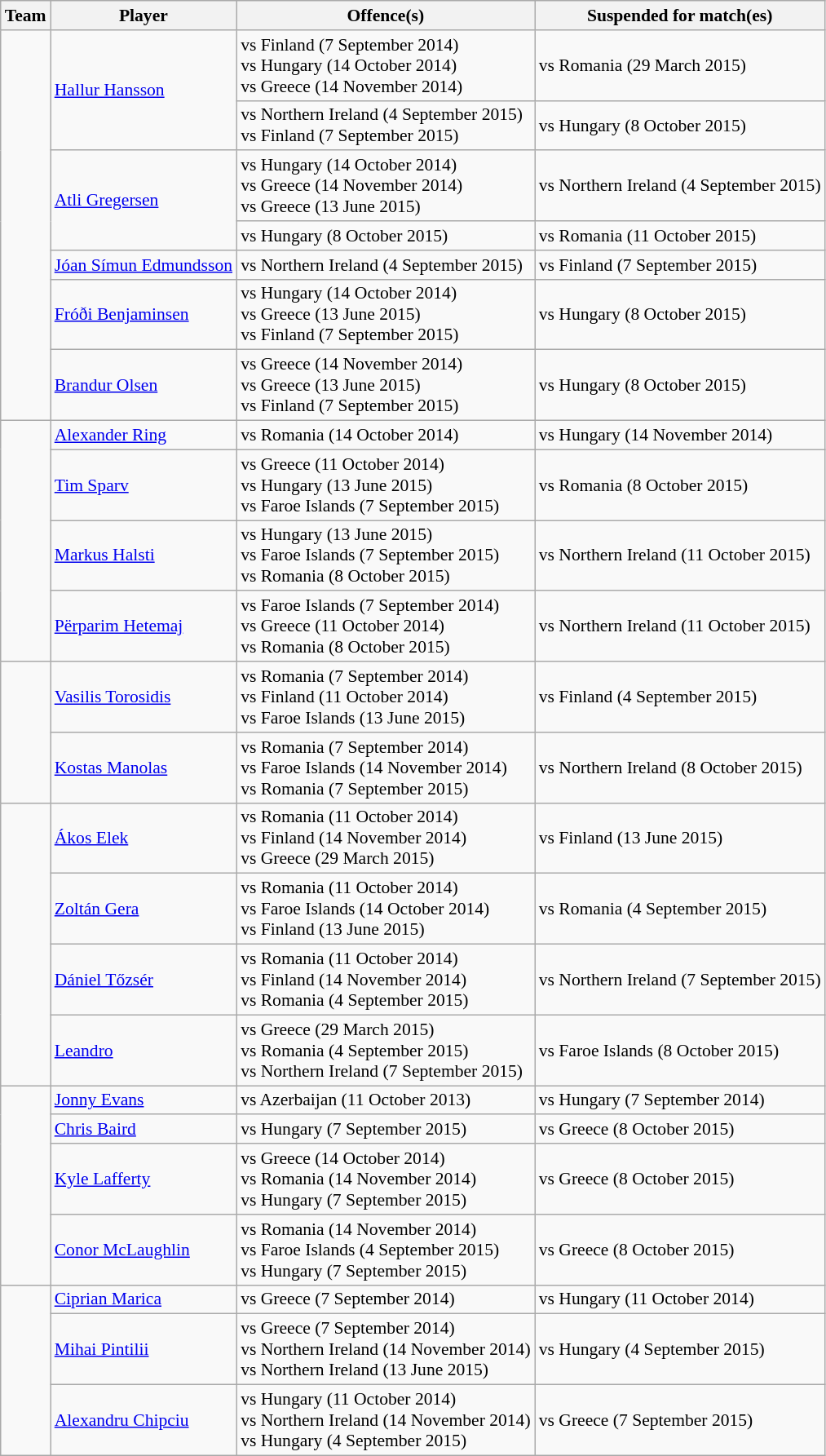<table class="wikitable" style="font-size:90%">
<tr>
<th>Team</th>
<th>Player</th>
<th>Offence(s)</th>
<th>Suspended for match(es)</th>
</tr>
<tr>
<td rowspan=7></td>
<td rowspan=2><a href='#'>Hallur Hansson</a></td>
<td> vs Finland (7 September 2014)<br> vs Hungary (14 October 2014)<br> vs Greece (14 November 2014)</td>
<td>vs Romania (29 March 2015)</td>
</tr>
<tr>
<td> vs Northern Ireland (4 September 2015)<br> vs Finland (7 September 2015)</td>
<td>vs Hungary (8 October 2015)</td>
</tr>
<tr>
<td rowspan=2><a href='#'>Atli Gregersen</a></td>
<td> vs Hungary (14 October 2014)<br> vs Greece (14 November 2014)<br> vs Greece (13 June 2015)<br></td>
<td>vs Northern Ireland (4 September 2015)</td>
</tr>
<tr>
<td> vs Hungary (8 October 2015)</td>
<td>vs Romania (11 October 2015)</td>
</tr>
<tr>
<td><a href='#'>Jóan Símun Edmundsson</a></td>
<td> vs Northern Ireland (4 September 2015)</td>
<td>vs Finland (7 September 2015)</td>
</tr>
<tr>
<td><a href='#'>Fróði Benjaminsen</a></td>
<td> vs Hungary (14 October 2014)<br> vs Greece (13 June 2015)<br> vs Finland (7 September 2015)</td>
<td>vs Hungary (8 October 2015)</td>
</tr>
<tr>
<td><a href='#'>Brandur Olsen</a></td>
<td> vs Greece (14 November 2014)<br> vs Greece (13 June 2015)<br> vs Finland (7 September 2015)</td>
<td>vs Hungary (8 October 2015)</td>
</tr>
<tr>
<td rowspan=4></td>
<td><a href='#'>Alexander Ring</a></td>
<td> vs Romania (14 October 2014)</td>
<td>vs Hungary (14 November 2014)</td>
</tr>
<tr>
<td><a href='#'>Tim Sparv</a></td>
<td> vs Greece (11 October 2014)<br> vs Hungary (13 June 2015)<br> vs Faroe Islands (7 September 2015)</td>
<td>vs Romania (8 October 2015)</td>
</tr>
<tr>
<td><a href='#'>Markus Halsti</a></td>
<td> vs Hungary (13 June 2015)<br> vs Faroe Islands (7 September 2015)<br> vs Romania (8 October 2015)</td>
<td>vs Northern Ireland (11 October 2015)</td>
</tr>
<tr>
<td><a href='#'>Përparim Hetemaj</a></td>
<td> vs Faroe Islands (7 September 2014)<br> vs Greece (11 October 2014)<br> vs Romania (8 October 2015)</td>
<td>vs Northern Ireland (11 October 2015)</td>
</tr>
<tr>
<td rowspan=2></td>
<td><a href='#'>Vasilis Torosidis</a></td>
<td> vs Romania (7 September 2014)<br> vs Finland (11 October 2014)<br> vs Faroe Islands (13 June 2015)</td>
<td>vs Finland (4 September 2015)</td>
</tr>
<tr>
<td><a href='#'>Kostas Manolas</a></td>
<td> vs Romania (7 September 2014)<br> vs Faroe Islands (14 November 2014)<br> vs Romania (7 September 2015)</td>
<td>vs Northern Ireland (8 October 2015)</td>
</tr>
<tr>
<td rowspan=4></td>
<td><a href='#'>Ákos Elek</a></td>
<td> vs Romania (11 October 2014)<br> vs Finland (14 November 2014)<br> vs Greece (29 March 2015)</td>
<td>vs Finland (13 June 2015)</td>
</tr>
<tr>
<td><a href='#'>Zoltán Gera</a></td>
<td> vs Romania (11 October 2014)<br> vs Faroe Islands (14 October 2014)<br> vs Finland (13 June 2015)</td>
<td>vs Romania (4 September 2015)</td>
</tr>
<tr>
<td><a href='#'>Dániel Tőzsér</a></td>
<td> vs Romania (11 October 2014)<br> vs Finland (14 November 2014)<br> vs Romania (4 September 2015)</td>
<td>vs Northern Ireland (7 September 2015)</td>
</tr>
<tr>
<td><a href='#'>Leandro</a></td>
<td> vs Greece (29 March 2015)<br> vs Romania (4 September 2015)<br> vs Northern Ireland (7 September 2015)</td>
<td>vs Faroe Islands (8 October 2015)</td>
</tr>
<tr>
<td rowspan=4></td>
<td><a href='#'>Jonny Evans</a></td>
<td> vs Azerbaijan (11 October 2013)</td>
<td>vs Hungary (7 September 2014)</td>
</tr>
<tr>
<td><a href='#'>Chris Baird</a></td>
<td> vs Hungary (7 September 2015)</td>
<td>vs Greece (8 October 2015)</td>
</tr>
<tr>
<td><a href='#'>Kyle Lafferty</a></td>
<td> vs Greece (14 October 2014)<br> vs Romania (14 November 2014)<br> vs Hungary (7 September 2015)</td>
<td>vs Greece (8 October 2015)</td>
</tr>
<tr>
<td><a href='#'>Conor McLaughlin</a></td>
<td> vs Romania (14 November 2014)<br> vs Faroe Islands (4 September 2015)<br> vs Hungary (7 September 2015)</td>
<td>vs Greece (8 October 2015)</td>
</tr>
<tr>
<td rowspan=3></td>
<td><a href='#'>Ciprian Marica</a></td>
<td> vs Greece (7 September 2014)</td>
<td>vs Hungary (11 October 2014)</td>
</tr>
<tr>
<td><a href='#'>Mihai Pintilii</a></td>
<td> vs Greece (7 September 2014)<br> vs Northern Ireland (14 November 2014)<br> vs Northern Ireland (13 June 2015)</td>
<td>vs Hungary (4 September 2015)</td>
</tr>
<tr>
<td><a href='#'>Alexandru Chipciu</a></td>
<td> vs Hungary (11 October 2014)<br> vs Northern Ireland (14 November 2014)<br> vs Hungary (4 September 2015)</td>
<td>vs Greece (7 September 2015)</td>
</tr>
</table>
